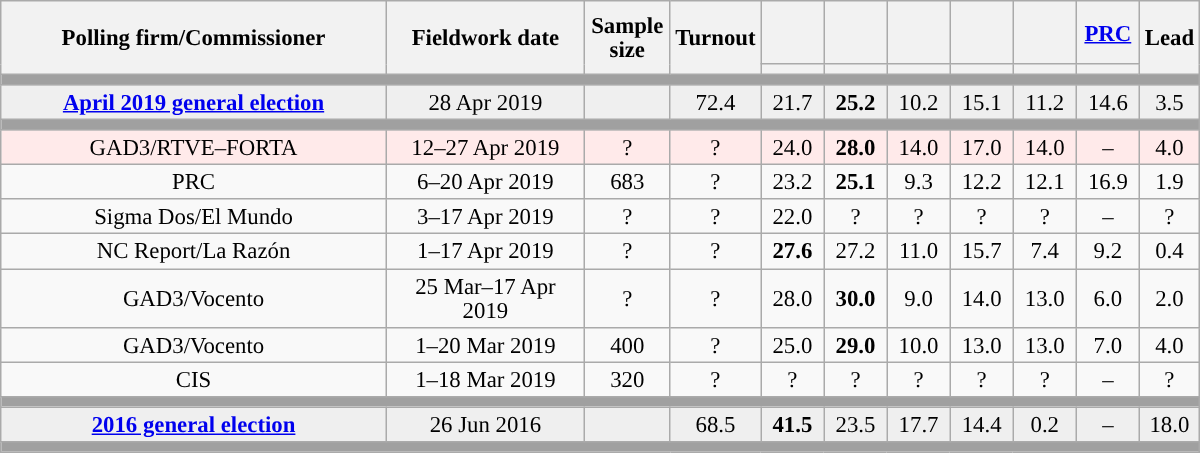<table class="wikitable collapsible collapsed" style="text-align:center; font-size:95%; line-height:16px;">
<tr style="height:42px;">
<th style="width:250px;" rowspan="2">Polling firm/Commissioner</th>
<th style="width:125px;" rowspan="2">Fieldwork date</th>
<th style="width:50px;" rowspan="2">Sample size</th>
<th style="width:45px;" rowspan="2">Turnout</th>
<th style="width:35px;"></th>
<th style="width:35px;"></th>
<th style="width:35px;"></th>
<th style="width:35px;"></th>
<th style="width:35px;"></th>
<th style="width:35px;"><a href='#'>PRC</a></th>
<th style="width:30px;" rowspan="2">Lead</th>
</tr>
<tr>
<th style="color:inherit;background:"></th>
<th style="color:inherit;background:"></th>
<th style="color:inherit;background:"></th>
<th style="color:inherit;background:"></th>
<th style="color:inherit;background:"></th>
<th style="color:inherit;background:"></th>
</tr>
<tr>
<td colspan="11" style="background:#A0A0A0"></td>
</tr>
<tr style="background:#EFEFEF;">
<td><strong><a href='#'>April 2019 general election</a></strong></td>
<td>28 Apr 2019</td>
<td></td>
<td>72.4</td>
<td>21.7<br></td>
<td><strong>25.2</strong><br></td>
<td>10.2<br></td>
<td>15.1<br></td>
<td>11.2<br></td>
<td>14.6<br></td>
<td style="background:">3.5</td>
</tr>
<tr>
<td colspan="11" style="background:#A0A0A0"></td>
</tr>
<tr style="background:#FFEAEA;">
<td>GAD3/RTVE–FORTA</td>
<td>12–27 Apr 2019</td>
<td>?</td>
<td>?</td>
<td>24.0<br></td>
<td><strong>28.0</strong><br></td>
<td>14.0<br></td>
<td>17.0<br></td>
<td>14.0<br></td>
<td>–</td>
<td style="background:">4.0</td>
</tr>
<tr>
<td>PRC</td>
<td>6–20 Apr 2019</td>
<td>683</td>
<td>?</td>
<td>23.2<br></td>
<td><strong>25.1</strong><br></td>
<td>9.3<br></td>
<td>12.2<br></td>
<td>12.1<br></td>
<td>16.9<br></td>
<td style="background:">1.9</td>
</tr>
<tr>
<td>Sigma Dos/El Mundo</td>
<td>3–17 Apr 2019</td>
<td>?</td>
<td>?</td>
<td>22.0<br></td>
<td>?<br></td>
<td>?<br></td>
<td>?<br></td>
<td>?<br></td>
<td>–</td>
<td style="background:">?</td>
</tr>
<tr>
<td>NC Report/La Razón</td>
<td>1–17 Apr 2019</td>
<td>?</td>
<td>?</td>
<td><strong>27.6</strong><br></td>
<td>27.2<br></td>
<td>11.0<br></td>
<td>15.7<br></td>
<td>7.4<br></td>
<td>9.2<br></td>
<td style="background:">0.4</td>
</tr>
<tr>
<td>GAD3/Vocento</td>
<td>25 Mar–17 Apr 2019</td>
<td>?</td>
<td>?</td>
<td>28.0<br></td>
<td><strong>30.0</strong><br></td>
<td>9.0<br></td>
<td>14.0<br></td>
<td>13.0<br></td>
<td>6.0<br></td>
<td style="background:">2.0</td>
</tr>
<tr>
<td>GAD3/Vocento</td>
<td>1–20 Mar 2019</td>
<td>400</td>
<td>?</td>
<td>25.0<br></td>
<td><strong>29.0</strong><br></td>
<td>10.0<br></td>
<td>13.0<br></td>
<td>13.0<br></td>
<td>7.0<br></td>
<td style="background:">4.0</td>
</tr>
<tr>
<td>CIS</td>
<td>1–18 Mar 2019</td>
<td>320</td>
<td>?</td>
<td>?<br></td>
<td>?<br></td>
<td>?<br></td>
<td>?<br></td>
<td>?<br></td>
<td>–</td>
<td style="background:">?</td>
</tr>
<tr>
<td colspan="11" style="background:#A0A0A0"></td>
</tr>
<tr style="background:#EFEFEF;">
<td><strong><a href='#'>2016 general election</a></strong></td>
<td>26 Jun 2016</td>
<td></td>
<td>68.5</td>
<td><strong>41.5</strong><br></td>
<td>23.5<br></td>
<td>17.7<br></td>
<td>14.4<br></td>
<td>0.2<br></td>
<td>–</td>
<td style="background:">18.0</td>
</tr>
<tr>
<td colspan="11" style="background:#A0A0A0"></td>
</tr>
</table>
